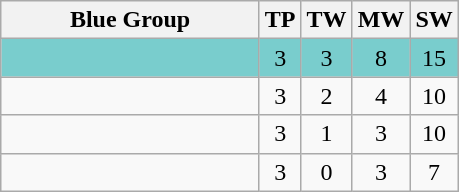<table class="wikitable" style="text-align: center;">
<tr>
<th width="165">Blue Group</th>
<th width="20">TP</th>
<th width="20">TW</th>
<th width="20">MW</th>
<th width="20">SW</th>
</tr>
<tr style="background:#79CDCD;">
<td style="text-align:left;"></td>
<td>3</td>
<td>3</td>
<td>8</td>
<td>15</td>
</tr>
<tr>
<td style="text-align:left;"></td>
<td>3</td>
<td>2</td>
<td>4</td>
<td>10</td>
</tr>
<tr>
<td style="text-align:left;"></td>
<td>3</td>
<td>1</td>
<td>3</td>
<td>10</td>
</tr>
<tr>
<td style="text-align:left;"></td>
<td>3</td>
<td>0</td>
<td>3</td>
<td>7</td>
</tr>
</table>
